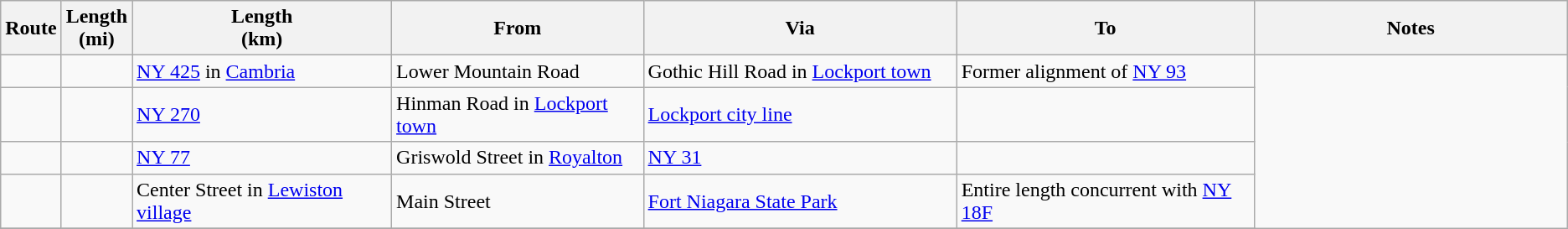<table class="wikitable sortable">
<tr>
<th>Route</th>
<th>Length<br>(mi)</th>
<th>Length<br>(km)</th>
<th class="unsortable">From</th>
<th class="unsortable" width="20%">Via</th>
<th class="unsortable">To</th>
<th class="unsortable" width="20%">Notes</th>
</tr>
<tr>
<td id="902"></td>
<td></td>
<td><a href='#'>NY 425</a> in <a href='#'>Cambria</a></td>
<td>Lower Mountain Road</td>
<td>Gothic Hill Road in <a href='#'>Lockport town</a></td>
<td>Former alignment of <a href='#'>NY 93</a></td>
</tr>
<tr>
<td id="903"></td>
<td></td>
<td><a href='#'>NY 270</a></td>
<td>Hinman Road in <a href='#'>Lockport town</a></td>
<td><a href='#'>Lockport city line</a></td>
<td></td>
</tr>
<tr>
<td id="905"></td>
<td></td>
<td><a href='#'>NY 77</a></td>
<td>Griswold Street in <a href='#'>Royalton</a></td>
<td><a href='#'>NY 31</a></td>
<td></td>
</tr>
<tr>
<td id="907"></td>
<td></td>
<td>Center Street in <a href='#'>Lewiston village</a></td>
<td>Main Street</td>
<td><a href='#'>Fort Niagara State Park</a></td>
<td>Entire length concurrent with <a href='#'>NY 18F</a></td>
</tr>
<tr>
</tr>
</table>
